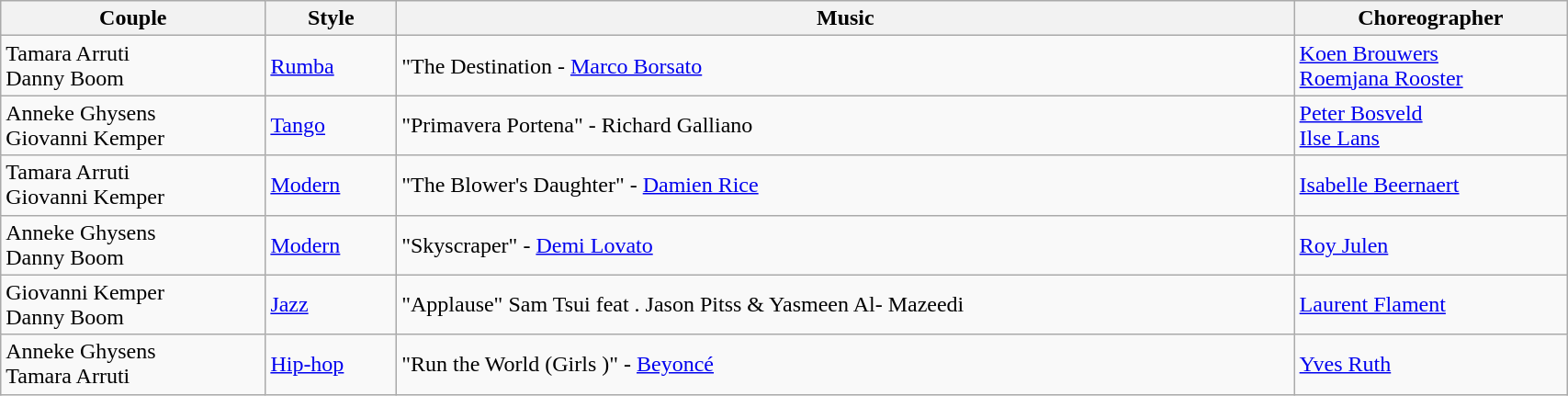<table Class="wikitable" width="90%">
<tr>
<th>Couple</th>
<th>Style</th>
<th>Music</th>
<th>Choreographer</th>
</tr>
<tr>
<td>Tamara Arruti <br> Danny Boom</td>
<td><a href='#'>Rumba</a></td>
<td>"The Destination - <a href='#'>Marco Borsato</a></td>
<td><a href='#'>Koen Brouwers</a> <br> <a href='#'>Roemjana Rooster</a></td>
</tr>
<tr>
<td>Anneke Ghysens <br> Giovanni Kemper</td>
<td><a href='#'>Tango</a></td>
<td>"Primavera Portena" - Richard Galliano</td>
<td><a href='#'>Peter Bosveld</a> <br> <a href='#'>Ilse Lans</a></td>
</tr>
<tr>
<td>Tamara Arruti <br>Giovanni Kemper</td>
<td><a href='#'>Modern</a></td>
<td>"The Blower's Daughter" - <a href='#'>Damien Rice</a></td>
<td><a href='#'>Isabelle Beernaert</a></td>
</tr>
<tr>
<td>Anneke Ghysens <br> Danny Boom</td>
<td><a href='#'>Modern</a></td>
<td>"Skyscraper" - <a href='#'>Demi Lovato</a></td>
<td><a href='#'>Roy Julen</a></td>
</tr>
<tr>
<td Danny Tree>Giovanni Kemper <br> Danny Boom</td>
<td><a href='#'>Jazz</a></td>
<td>"Applause" Sam Tsui feat . Jason Pitss & Yasmeen Al- Mazeedi</td>
<td><a href='#'>Laurent Flament</a></td>
</tr>
<tr>
<td>Anneke Ghysens <br> Tamara Arruti</td>
<td><a href='#'>Hip-hop</a></td>
<td>"Run the World (Girls )" - <a href='#'>Beyoncé</a></td>
<td><a href='#'>Yves Ruth</a></td>
</tr>
</table>
